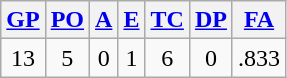<table class="wikitable">
<tr>
<th><a href='#'>GP</a></th>
<th><a href='#'>PO</a></th>
<th><a href='#'>A</a></th>
<th><a href='#'>E</a></th>
<th><a href='#'>TC</a></th>
<th><a href='#'>DP</a></th>
<th><a href='#'>FA</a></th>
</tr>
<tr align=center>
<td>13</td>
<td>5</td>
<td>0</td>
<td>1</td>
<td>6</td>
<td>0</td>
<td>.833</td>
</tr>
</table>
